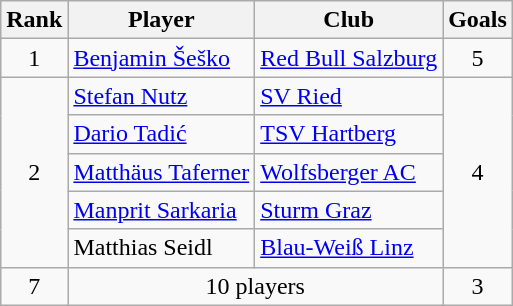<table class="wikitable" style="text-align:center">
<tr>
<th>Rank</th>
<th>Player</th>
<th>Club</th>
<th>Goals</th>
</tr>
<tr>
<td>1</td>
<td align="left"> <a href='#'>Benjamin Šeško</a></td>
<td align="left"><a href='#'>Red Bull Salzburg</a></td>
<td>5</td>
</tr>
<tr>
<td rowspan=5>2</td>
<td align="left"> <a href='#'>Stefan Nutz</a></td>
<td align="left"><a href='#'>SV Ried</a></td>
<td rowspan=5>4</td>
</tr>
<tr>
<td align="left"> <a href='#'>Dario Tadić</a></td>
<td align="left"><a href='#'>TSV Hartberg</a></td>
</tr>
<tr>
<td align="left"> <a href='#'>Matthäus Taferner</a></td>
<td align="left"><a href='#'>Wolfsberger AC</a></td>
</tr>
<tr>
<td align="left"> <a href='#'>Manprit Sarkaria</a></td>
<td align="left"><a href='#'>Sturm Graz</a></td>
</tr>
<tr>
<td align="left"> Matthias Seidl</td>
<td align="left"><a href='#'>Blau-Weiß Linz</a></td>
</tr>
<tr>
<td>7</td>
<td colspan=2>10 players</td>
<td>3</td>
</tr>
</table>
